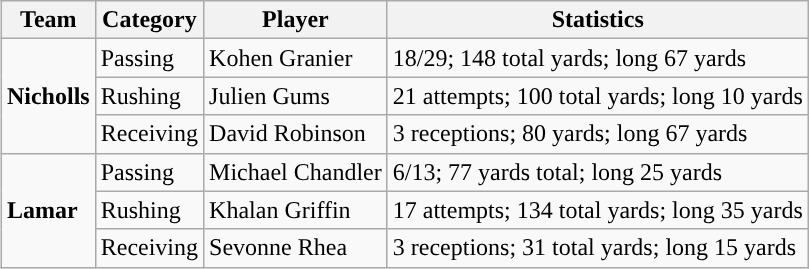<table class="wikitable" style="float: right;">
<tr>
<th>Team</th>
<th>Category</th>
<th>Player</th>
<th>Statistics</th>
</tr>
<tr>
<td rowspan=3><strong>Nicholls</strong></td>
<td>Passing</td>
<td>Kohen Granier</td>
<td>18/29; 148 total yards; long 67 yards</td>
</tr>
<tr>
<td>Rushing</td>
<td>Julien Gums</td>
<td>21 attempts; 100 total yards; long 10 yards</td>
</tr>
<tr>
<td>Receiving</td>
<td>David Robinson</td>
<td>3 receptions; 80 yards; long 67 yards</td>
</tr>
<tr>
<td rowspan=3><strong>Lamar</strong></td>
<td>Passing</td>
<td>Michael Chandler</td>
<td>6/13; 77 yards total; long 25 yards</td>
</tr>
<tr>
<td>Rushing</td>
<td>Khalan Griffin</td>
<td>17 attempts; 134 total yards; long 35 yards</td>
</tr>
<tr>
<td>Receiving</td>
<td>Sevonne Rhea</td>
<td>3 receptions; 31 total yards; long 15 yards</td>
</tr>
</table>
